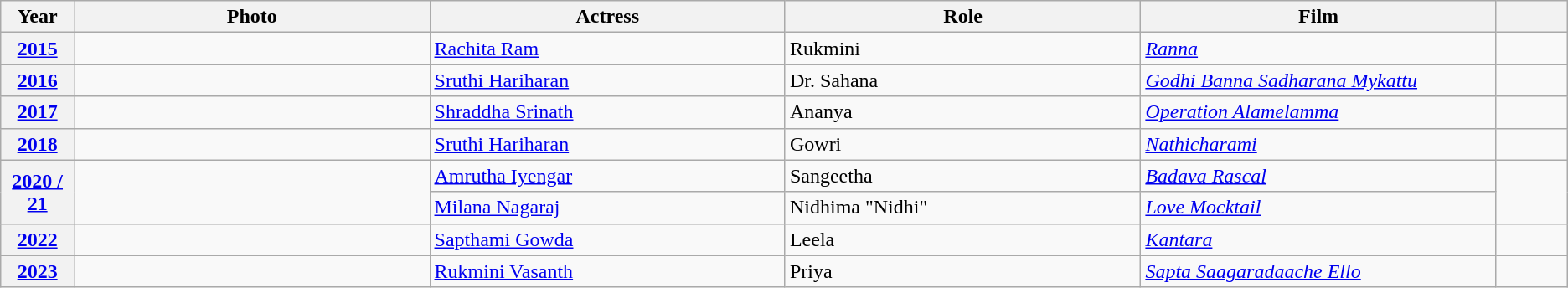<table class="wikitable sortable" style="text-align:left;">
<tr>
<th scope="col" style="width:3%; text-align:center;">Year</th>
<th scope="col" style="width:15%;text-align:center;">Photo</th>
<th scope="col" style="width:15%;text-align:center;">Actress</th>
<th scope="col" style="width:15%;text-align:center;">Role</th>
<th scope="col" style="width:15%;text-align:center;">Film</th>
<th scope="col" style="width:3%;text-align:center;"></th>
</tr>
<tr>
<th scope="row" style="text-align:center"><a href='#'>2015</a></th>
<td></td>
<td><a href='#'>Rachita Ram</a></td>
<td>Rukmini</td>
<td><em><a href='#'>Ranna</a></em></td>
<td style="text-align:center"></td>
</tr>
<tr>
<th scope="row" style="text-align:center"><a href='#'>2016</a></th>
<td></td>
<td><a href='#'>Sruthi Hariharan</a></td>
<td>Dr. Sahana</td>
<td><em><a href='#'>Godhi Banna Sadharana Mykattu</a></em></td>
<td style="text-align:center"></td>
</tr>
<tr>
<th scope="row" style="text-align:center"><a href='#'>2017</a></th>
<td></td>
<td><a href='#'>Shraddha Srinath</a></td>
<td>Ananya</td>
<td><em><a href='#'>Operation Alamelamma</a></em></td>
<td style="text-align:center"></td>
</tr>
<tr>
<th scope="row" style="text-align:center"><a href='#'>2018</a></th>
<td></td>
<td><a href='#'>Sruthi Hariharan</a></td>
<td>Gowri</td>
<td><em><a href='#'>Nathicharami</a></em></td>
<td style="text-align:center"></td>
</tr>
<tr>
<th rowspan="2" scope="row" style="text-align:center"><a href='#'>2020 / 21</a></th>
<td rowspan="2"></td>
<td><a href='#'>Amrutha Iyengar</a></td>
<td>Sangeetha</td>
<td><em><a href='#'>Badava Rascal</a></em></td>
<td rowspan="2" style="text-align:center"></td>
</tr>
<tr>
<td><a href='#'>Milana Nagaraj</a></td>
<td>Nidhima "Nidhi"</td>
<td><em><a href='#'>Love Mocktail</a></em></td>
</tr>
<tr>
<th scope="row" style="text-align:center"><a href='#'>2022</a></th>
<td></td>
<td><a href='#'>Sapthami Gowda</a></td>
<td>Leela</td>
<td><em><a href='#'>Kantara</a></em></td>
<td style="text-align:center"></td>
</tr>
<tr>
<th scope="row" style="text-align:center"><a href='#'>2023</a></th>
<td></td>
<td><a href='#'>Rukmini Vasanth</a></td>
<td>Priya</td>
<td><em><a href='#'>Sapta Saagaradaache Ello</a></em></td>
<td style="text-align:center"></td>
</tr>
</table>
